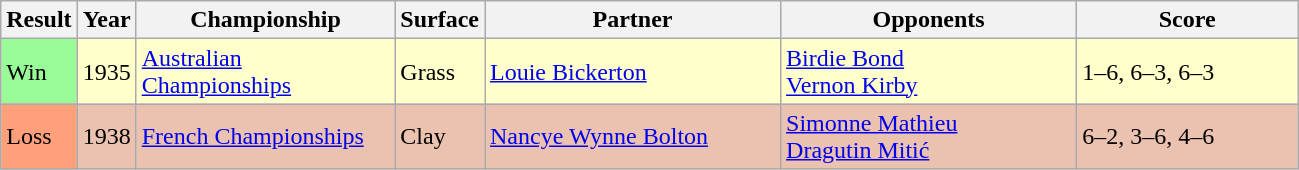<table class="sortable wikitable">
<tr>
<th style="width:40px">Result</th>
<th style="width:30px">Year</th>
<th style="width:165px">Championship</th>
<th style="width:50px">Surface</th>
<th style="width:190px">Partner</th>
<th style="width:190px">Opponents</th>
<th style="width:140px" class="unsortable">Score</th>
</tr>
<tr style="background:#ffc;">
<td style="background:#98fb98;">Win</td>
<td>1935</td>
<td><a href='#'>Australian Championships</a></td>
<td>Grass</td>
<td> <a href='#'>Louie Bickerton</a></td>
<td> <a href='#'>Birdie Bond</a><br> <a href='#'>Vernon Kirby</a></td>
<td>1–6, 6–3, 6–3</td>
</tr>
<tr style="background:#ebc2af;">
<td style="background:#ffa07a;">Loss</td>
<td>1938</td>
<td><a href='#'>French Championships</a></td>
<td>Clay</td>
<td> <a href='#'>Nancye Wynne Bolton</a></td>
<td> <a href='#'>Simonne Mathieu</a><br> <a href='#'>Dragutin Mitić</a></td>
<td>6–2, 3–6, 4–6</td>
</tr>
</table>
